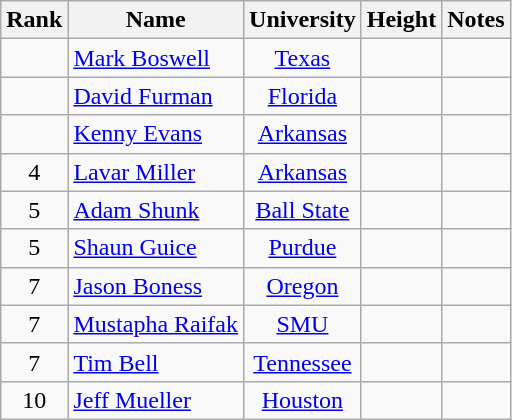<table class="wikitable sortable" style="text-align:center">
<tr>
<th>Rank</th>
<th>Name</th>
<th>University</th>
<th>Height</th>
<th>Notes</th>
</tr>
<tr>
<td></td>
<td align=left><a href='#'>Mark Boswell</a> </td>
<td><a href='#'>Texas</a></td>
<td></td>
<td></td>
</tr>
<tr>
<td></td>
<td align=left><a href='#'>David Furman</a></td>
<td><a href='#'>Florida</a></td>
<td></td>
<td></td>
</tr>
<tr>
<td></td>
<td align=left><a href='#'>Kenny Evans</a></td>
<td><a href='#'>Arkansas</a></td>
<td></td>
<td></td>
</tr>
<tr>
<td>4</td>
<td align=left><a href='#'>Lavar Miller</a></td>
<td><a href='#'>Arkansas</a></td>
<td></td>
<td></td>
</tr>
<tr>
<td>5</td>
<td align=left><a href='#'>Adam Shunk</a></td>
<td><a href='#'>Ball State</a></td>
<td></td>
<td></td>
</tr>
<tr>
<td>5</td>
<td align=left><a href='#'>Shaun Guice</a></td>
<td><a href='#'>Purdue</a></td>
<td></td>
<td></td>
</tr>
<tr>
<td>7</td>
<td align=left><a href='#'>Jason Boness</a></td>
<td><a href='#'>Oregon</a></td>
<td></td>
<td></td>
</tr>
<tr>
<td>7</td>
<td align=left><a href='#'>Mustapha Raifak</a> </td>
<td><a href='#'>SMU</a></td>
<td></td>
<td></td>
</tr>
<tr>
<td>7</td>
<td align=left><a href='#'>Tim Bell</a></td>
<td><a href='#'>Tennessee</a></td>
<td></td>
<td></td>
</tr>
<tr>
<td>10</td>
<td align=left><a href='#'>Jeff Mueller</a></td>
<td><a href='#'>Houston</a></td>
<td></td>
<td></td>
</tr>
</table>
